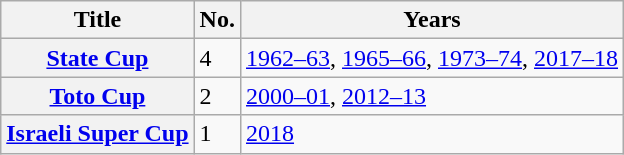<table class="wikitable plainrowheaders">
<tr>
<th scope=col>Title</th>
<th scope=col>No.</th>
<th scope=col>Years</th>
</tr>
<tr>
<th scope=row><a href='#'>State Cup</a></th>
<td>4</td>
<td><a href='#'>1962–63</a>, <a href='#'>1965–66</a>, <a href='#'>1973–74</a>, <a href='#'>2017–18</a></td>
</tr>
<tr>
<th scope=row><a href='#'>Toto Cup</a></th>
<td>2</td>
<td><a href='#'>2000–01</a>, <a href='#'>2012–13</a></td>
</tr>
<tr>
<th scope=row><a href='#'>Israeli Super Cup</a></th>
<td>1</td>
<td><a href='#'>2018</a></td>
</tr>
</table>
